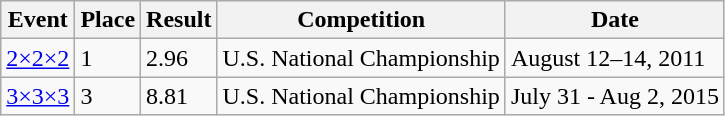<table class="wikitable">
<tr>
<th>Event</th>
<th>Place</th>
<th>Result</th>
<th>Competition</th>
<th>Date</th>
</tr>
<tr>
<td><a href='#'>2×2×2</a></td>
<td>1</td>
<td>2.96</td>
<td>U.S. National Championship</td>
<td>August 12–14, 2011</td>
</tr>
<tr>
<td><a href='#'>3×3×3</a></td>
<td>3</td>
<td>8.81</td>
<td>U.S. National Championship</td>
<td>July 31 - Aug 2, 2015</td>
</tr>
</table>
